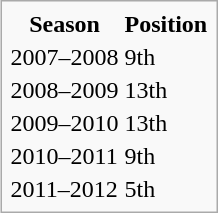<table class=infobox>
<tr>
<th>Season</th>
<th>Position</th>
</tr>
<tr>
<td>2007–2008</td>
<td>9th</td>
</tr>
<tr>
<td>2008–2009</td>
<td>13th</td>
</tr>
<tr>
<td>2009–2010</td>
<td>13th</td>
</tr>
<tr>
<td>2010–2011</td>
<td>9th</td>
</tr>
<tr>
<td>2011–2012</td>
<td>5th</td>
</tr>
</table>
